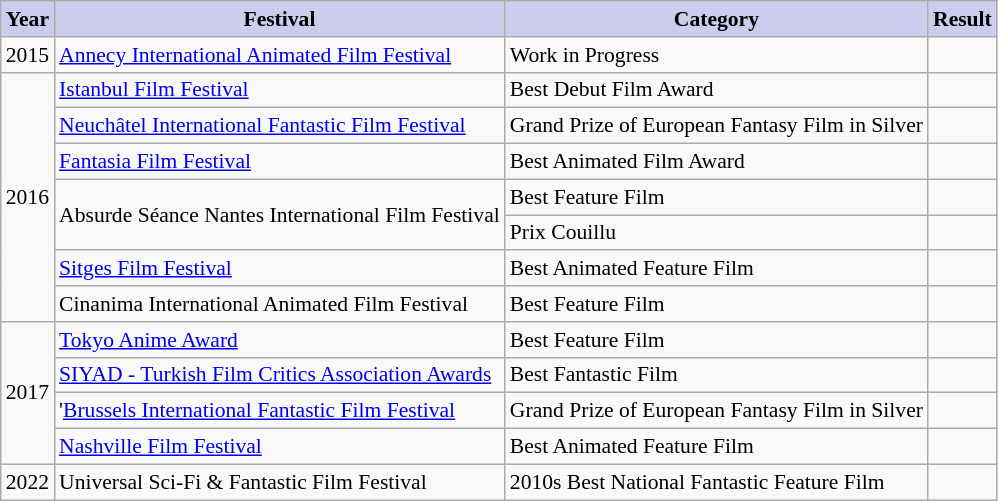<table class="wikitable" style="font-size:90%">
<tr style="text-align:center;">
<th style="background:#cce;">Year</th>
<th style="background:#cce;">Festival</th>
<th style="background:#cce;">Category</th>
<th style="background:#cce;">Result</th>
</tr>
<tr>
<td>2015</td>
<td><a href='#'>Annecy International Animated Film Festival</a></td>
<td>Work in Progress</td>
<td></td>
</tr>
<tr>
<td rowspan=7>2016</td>
<td><a href='#'>Istanbul Film Festival</a></td>
<td>Best Debut Film Award</td>
<td></td>
</tr>
<tr>
<td><a href='#'>Neuchâtel International Fantastic Film Festival</a></td>
<td>Grand Prize of European Fantasy Film in Silver</td>
<td></td>
</tr>
<tr>
<td><a href='#'>Fantasia Film Festival</a></td>
<td>Best Animated Film Award</td>
<td></td>
</tr>
<tr>
<td rowspan=2>Absurde Séance Nantes International Film Festival</td>
<td>Best Feature Film</td>
<td></td>
</tr>
<tr>
<td>Prix Couillu</td>
<td></td>
</tr>
<tr>
<td><a href='#'>Sitges Film Festival</a></td>
<td>Best Animated Feature Film</td>
<td></td>
</tr>
<tr>
<td>Cinanima International Animated Film Festival</td>
<td>Best Feature Film</td>
<td></td>
</tr>
<tr>
<td rowspan=4>2017</td>
<td><a href='#'>Tokyo Anime Award</a></td>
<td>Best Feature Film</td>
<td></td>
</tr>
<tr>
<td><a href='#'>SIYAD - Turkish Film Critics Association Awards</a></td>
<td>Best Fantastic Film</td>
<td></td>
</tr>
<tr>
<td>'<a href='#'>Brussels International Fantastic Film Festival</a></td>
<td>Grand Prize of European Fantasy Film in Silver</td>
<td></td>
</tr>
<tr>
<td><a href='#'>Nashville Film Festival</a></td>
<td>Best Animated Feature Film</td>
<td></td>
</tr>
<tr>
<td>2022</td>
<td>Universal Sci-Fi & Fantastic Film Festival</td>
<td>2010s Best National Fantastic Feature Film</td>
<td></td>
</tr>
</table>
